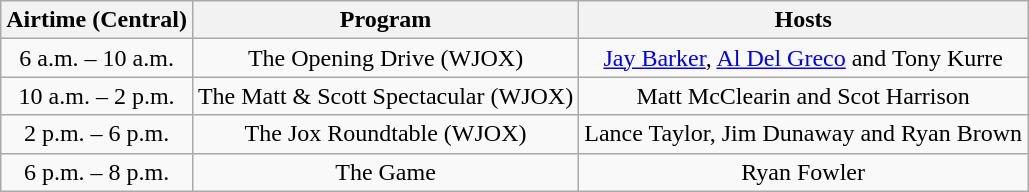<table class="wikitable" style="text-align:center">
<tr>
<th>Airtime (Central)</th>
<th>Program</th>
<th>Hosts</th>
</tr>
<tr>
<td>6 a.m. – 10 a.m.</td>
<td>The Opening Drive (WJOX)</td>
<td><a href='#'>Jay Barker</a>, <a href='#'>Al Del Greco</a> and Tony Kurre</td>
</tr>
<tr>
<td>10 a.m. – 2 p.m.</td>
<td>The Matt & Scott Spectacular (WJOX)</td>
<td>Matt McClearin and Scot Harrison</td>
</tr>
<tr>
<td>2 p.m. – 6 p.m.</td>
<td>The Jox Roundtable (WJOX)</td>
<td>Lance Taylor, Jim Dunaway and Ryan Brown</td>
</tr>
<tr>
<td>6 p.m. – 8 p.m.</td>
<td>The Game</td>
<td>Ryan Fowler</td>
</tr>
</table>
